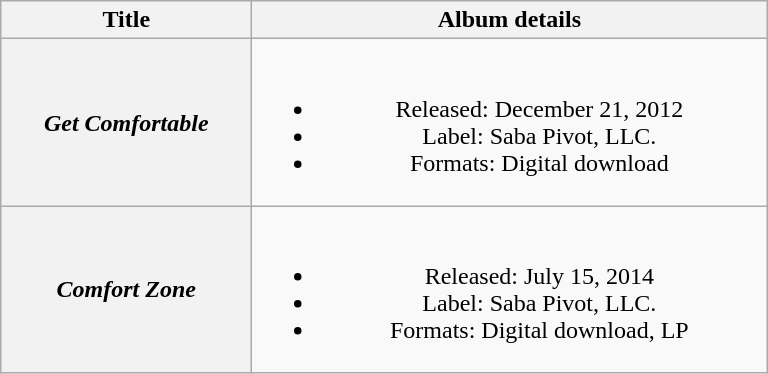<table class="wikitable plainrowheaders" style="text-align:center;">
<tr>
<th scope="col" style="width:10em;">Title</th>
<th scope="col" style="width:21em;">Album details</th>
</tr>
<tr>
<th scope="row"><em>Get Comfortable</em></th>
<td><br><ul><li>Released: December 21, 2012</li><li>Label: Saba Pivot, LLC.</li><li>Formats: Digital download</li></ul></td>
</tr>
<tr>
<th scope="row"><em>Comfort Zone</em></th>
<td><br><ul><li>Released: July 15, 2014</li><li>Label: Saba Pivot, LLC.</li><li>Formats: Digital download, LP</li></ul></td>
</tr>
</table>
